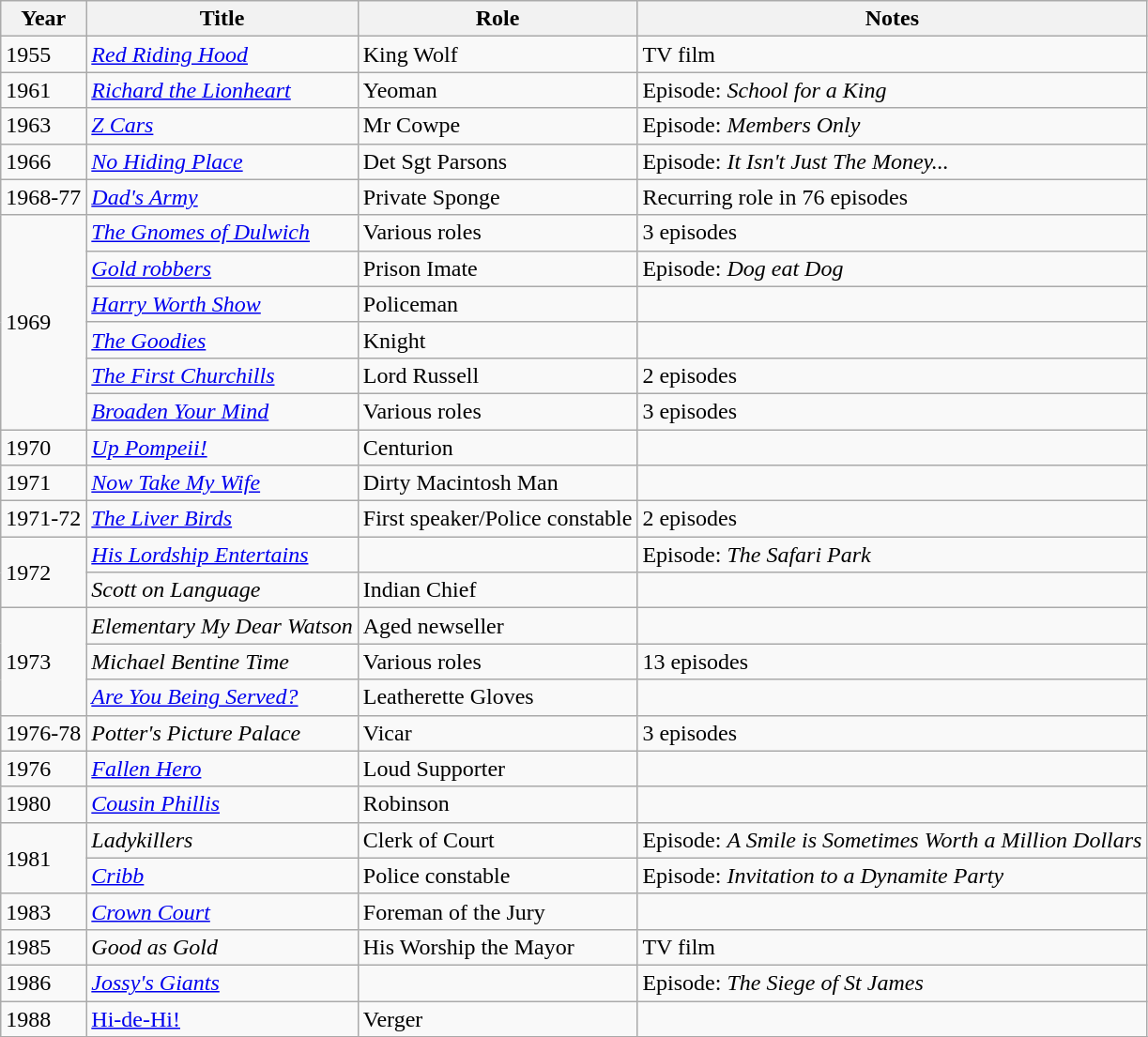<table class="wikitable">
<tr>
<th>Year</th>
<th>Title</th>
<th>Role</th>
<th>Notes</th>
</tr>
<tr>
<td>1955</td>
<td><a href='#'><em>Red Riding Hood</em></a></td>
<td>King Wolf</td>
<td>TV film</td>
</tr>
<tr>
<td>1961</td>
<td><a href='#'><em>Richard the Lionheart</em></a></td>
<td>Yeoman</td>
<td>Episode: <em>School for a King</em></td>
</tr>
<tr>
<td>1963</td>
<td><em><a href='#'>Z Cars</a></em></td>
<td>Mr Cowpe</td>
<td>Episode: <em>Members Only</em></td>
</tr>
<tr>
<td>1966</td>
<td><em><a href='#'>No Hiding Place</a></em></td>
<td>Det Sgt Parsons</td>
<td>Episode: <em>It Isn't Just The Money...</em></td>
</tr>
<tr>
<td>1968-77</td>
<td><em><a href='#'>Dad's Army</a></em></td>
<td>Private Sponge</td>
<td>Recurring role in 76 episodes</td>
</tr>
<tr>
<td rowspan="6">1969</td>
<td><em><a href='#'>The Gnomes of Dulwich</a></em></td>
<td>Various roles</td>
<td>3 episodes</td>
</tr>
<tr>
<td><em><a href='#'>Gold robbers</a></em></td>
<td>Prison Imate</td>
<td>Episode: <em>Dog</em> <em>eat</em> <em>Dog</em></td>
</tr>
<tr>
<td><em><a href='#'>Harry Worth Show</a></em></td>
<td>Policeman</td>
<td></td>
</tr>
<tr>
<td><a href='#'><em>The Goodies</em></a></td>
<td>Knight</td>
<td></td>
</tr>
<tr>
<td><em><a href='#'>The First Churchills</a></em></td>
<td>Lord Russell</td>
<td>2 episodes</td>
</tr>
<tr>
<td><em><a href='#'>Broaden Your Mind</a></em></td>
<td>Various roles</td>
<td>3 episodes</td>
</tr>
<tr>
<td>1970</td>
<td><em><a href='#'>Up Pompeii!</a></em></td>
<td>Centurion</td>
<td></td>
</tr>
<tr>
<td>1971</td>
<td><em><a href='#'>Now Take My Wife</a></em></td>
<td>Dirty Macintosh Man</td>
<td></td>
</tr>
<tr>
<td>1971-72</td>
<td><em><a href='#'>The Liver Birds</a></em></td>
<td>First speaker/Police constable</td>
<td>2 episodes</td>
</tr>
<tr>
<td rowspan="2">1972</td>
<td><em><a href='#'>His Lordship Entertains</a></em></td>
<td></td>
<td>Episode: <em>The Safari Park</em></td>
</tr>
<tr>
<td><em>Scott on Language</em></td>
<td>Indian Chief</td>
<td></td>
</tr>
<tr>
<td rowspan="3">1973</td>
<td><em>Elementary My Dear Watson</em></td>
<td>Aged newseller</td>
<td></td>
</tr>
<tr>
<td><em>Michael Bentine Time</em></td>
<td>Various roles</td>
<td>13 episodes</td>
</tr>
<tr>
<td><em><a href='#'>Are You Being Served?</a></em></td>
<td>Leatherette Gloves</td>
<td></td>
</tr>
<tr>
<td>1976-78</td>
<td><em>Potter's Picture Palace</em></td>
<td>Vicar</td>
<td>3 episodes</td>
</tr>
<tr>
<td>1976</td>
<td><a href='#'><em>Fallen Hero</em></a></td>
<td>Loud Supporter</td>
<td></td>
</tr>
<tr>
<td>1980</td>
<td><em><a href='#'>Cousin Phillis</a></em></td>
<td>Robinson</td>
<td></td>
</tr>
<tr>
<td rowspan="2">1981</td>
<td><em>Ladykillers</em></td>
<td>Clerk of Court</td>
<td>Episode: <em>A Smile is Sometimes Worth a Million Dollars</em></td>
</tr>
<tr>
<td><em><a href='#'>Cribb</a></em></td>
<td>Police constable</td>
<td>Episode: <em>Invitation to a Dynamite Party</em></td>
</tr>
<tr>
<td>1983</td>
<td><a href='#'><em>Crown Court</em></a></td>
<td>Foreman of the Jury</td>
<td></td>
</tr>
<tr>
<td>1985</td>
<td><em>Good as Gold</em></td>
<td>His Worship the Mayor</td>
<td>TV film</td>
</tr>
<tr>
<td>1986</td>
<td><em><a href='#'>Jossy's Giants</a></em></td>
<td></td>
<td>Episode: <em>The Siege of St James<strong></td>
</tr>
<tr>
<td>1988</td>
<td></em><a href='#'>Hi-de-Hi!</a><em></td>
<td>Verger</td>
<td></td>
</tr>
<tr>
</tr>
</table>
